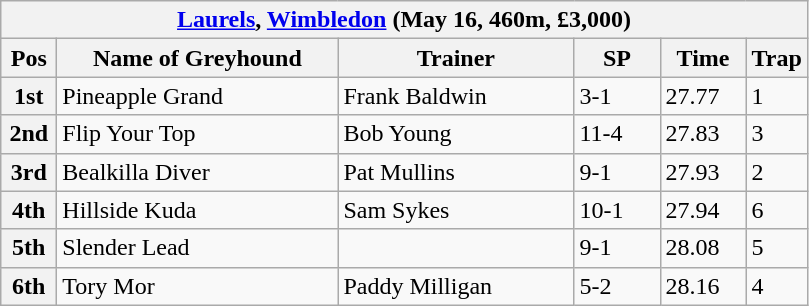<table class="wikitable">
<tr>
<th colspan="6"><a href='#'>Laurels</a>, <a href='#'>Wimbledon</a> (May 16, 460m, £3,000)</th>
</tr>
<tr>
<th width=30>Pos</th>
<th width=180>Name of Greyhound</th>
<th width=150>Trainer</th>
<th width=50>SP</th>
<th width=50>Time</th>
<th width=30>Trap</th>
</tr>
<tr>
<th>1st</th>
<td>Pineapple Grand</td>
<td>Frank Baldwin</td>
<td>3-1</td>
<td>27.77</td>
<td>1</td>
</tr>
<tr>
<th>2nd</th>
<td>Flip Your Top</td>
<td>Bob Young</td>
<td>11-4</td>
<td>27.83</td>
<td>3</td>
</tr>
<tr>
<th>3rd</th>
<td>Bealkilla Diver</td>
<td>Pat Mullins</td>
<td>9-1</td>
<td>27.93</td>
<td>2</td>
</tr>
<tr>
<th>4th</th>
<td>Hillside Kuda</td>
<td>Sam Sykes</td>
<td>10-1</td>
<td>27.94</td>
<td>6</td>
</tr>
<tr>
<th>5th</th>
<td>Slender Lead</td>
<td></td>
<td>9-1</td>
<td>28.08</td>
<td>5</td>
</tr>
<tr>
<th>6th</th>
<td>Tory Mor</td>
<td>Paddy Milligan</td>
<td>5-2</td>
<td>28.16</td>
<td>4</td>
</tr>
</table>
